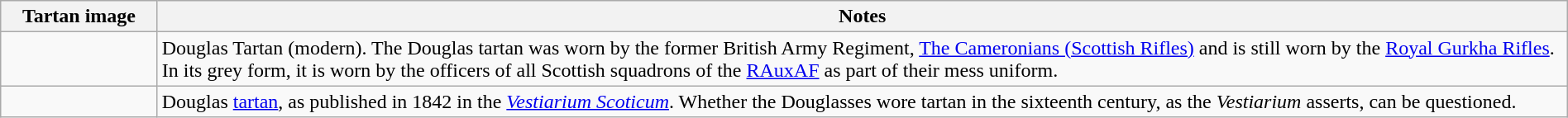<table class="wikitable" width=100%>
<tr>
<th width=10%>Tartan image</th>
<th width=90%>Notes</th>
</tr>
<tr>
<td></td>
<td>Douglas Tartan (modern). The Douglas tartan was worn by the former British Army Regiment, <a href='#'>The Cameronians (Scottish Rifles)</a> and is still worn by the <a href='#'>Royal Gurkha Rifles</a>. In its grey form, it is worn by the officers of all Scottish squadrons of the <a href='#'>RAuxAF</a> as part of their mess uniform.</td>
</tr>
<tr>
<td></td>
<td>Douglas <a href='#'>tartan</a>, as published in 1842 in the <em><a href='#'>Vestiarium Scoticum</a></em>. Whether the Douglasses wore tartan in the sixteenth century, as the <em>Vestiarium</em> asserts, can be questioned.</td>
</tr>
</table>
